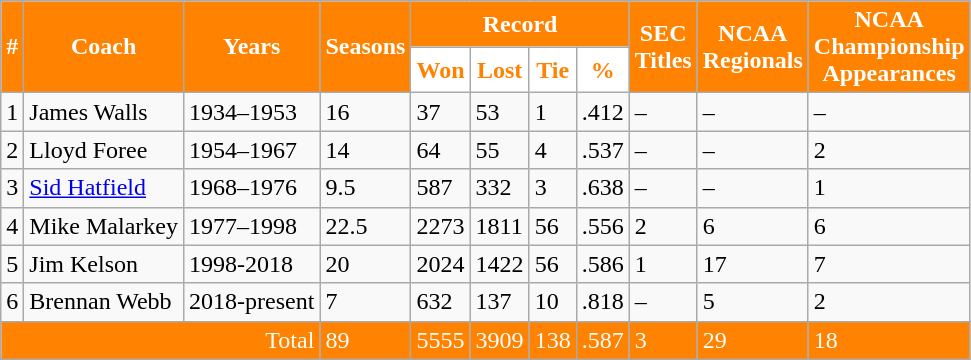<table class="wikitable">
<tr>
<td rowspan="2" style= "background: #FF8200; color:white; text-align:center"><strong>#</strong></td>
<td rowspan="2" style= "background: #FF8200; color:white; text-align:center"><strong>Coach</strong></td>
<td rowspan="2" style= "background: #FF8200; color:white; text-align:center"><strong>Years</strong></td>
<td rowspan="2" style= "background: #FF8200; color:white; text-align:center"><strong>Seasons</strong></td>
<td colspan="4" style="background: #FF8200; color:white; text-align:center"><strong>Record</strong></td>
<td rowspan="2" style= "background: #FF8200; color:white; text-align:center"><strong>SEC<br>Titles</strong></td>
<td rowspan="2" style= "background: #FF8200; color:white; text-align:center"><strong>NCAA<br>Regionals</strong></td>
<td rowspan="2" style= "background: #FF8200; color:white; text-align:center"><strong>NCAA<br>Championship<br>Appearances</strong></td>
</tr>
<tr>
<th style="width:20px; background: white; color:#FF8200; text-align:center">Won</th>
<th style="width:20px; background: white; color:#FF8200; text-align:center">Lost</th>
<th style="width:20px; background: white; color:#FF8200; text-align:center">Tie</th>
<th style="width:20px; background: white; color:#FF8200; text-align:center">%</th>
</tr>
<tr>
<td>1</td>
<td>James Walls</td>
<td>1934–1953</td>
<td>16</td>
<td>37</td>
<td>53</td>
<td>1</td>
<td>.412</td>
<td>–</td>
<td>–</td>
<td>–</td>
</tr>
<tr>
<td>2</td>
<td>Lloyd Foree</td>
<td>1954–1967</td>
<td>14</td>
<td>64</td>
<td>55</td>
<td>4</td>
<td>.537</td>
<td>–</td>
<td>–</td>
<td>2</td>
</tr>
<tr>
<td>3</td>
<td><a href='#'>Sid Hatfield</a></td>
<td>1968–1976</td>
<td>9.5</td>
<td>587</td>
<td>332</td>
<td>3</td>
<td>.638</td>
<td>–</td>
<td>–</td>
<td>1</td>
</tr>
<tr>
<td>4</td>
<td>Mike Malarkey</td>
<td>1977–1998</td>
<td>22.5</td>
<td>2273</td>
<td>1811</td>
<td>56</td>
<td>.556</td>
<td>2</td>
<td>6</td>
<td>6</td>
</tr>
<tr>
<td>5</td>
<td>Jim Kelson</td>
<td>1998-2018</td>
<td>20</td>
<td>2024</td>
<td>1422</td>
<td>56</td>
<td>.586</td>
<td>1</td>
<td>17</td>
<td>7</td>
</tr>
<tr>
<td>6</td>
<td>Brennan Webb</td>
<td>2018-present</td>
<td>7</td>
<td>632</td>
<td>137</td>
<td>10</td>
<td>.818</td>
<td>–</td>
<td>5</td>
<td>2</td>
</tr>
<tr style="background: #FF8200; color:white">
<td colspan="3" align="right">Total</td>
<td>89</td>
<td>5555</td>
<td>3909</td>
<td>138</td>
<td>.587</td>
<td>3</td>
<td>29</td>
<td>18</td>
</tr>
</table>
